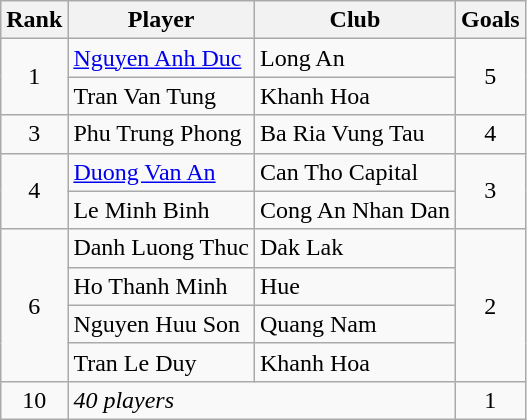<table class="wikitable" style="text-align:center;">
<tr>
<th>Rank</th>
<th>Player</th>
<th>Club</th>
<th>Goals</th>
</tr>
<tr>
<td rowspan=2>1</td>
<td align="left"> <a href='#'>Nguyen Anh Duc</a></td>
<td align="left">Long An</td>
<td rowspan=2>5</td>
</tr>
<tr>
<td align="left"> Tran Van Tung</td>
<td align="left">Khanh Hoa</td>
</tr>
<tr>
<td>3</td>
<td align="left"> Phu Trung Phong</td>
<td align="left">Ba Ria Vung Tau</td>
<td>4</td>
</tr>
<tr>
<td rowspan=2>4</td>
<td align="left"> <a href='#'>Duong Van An</a></td>
<td align="left">Can Tho Capital</td>
<td rowspan=2>3</td>
</tr>
<tr>
<td align="left"> Le Minh Binh</td>
<td align="left">Cong An Nhan Dan</td>
</tr>
<tr>
<td rowspan=4>6</td>
<td align="left"> Danh Luong Thuc</td>
<td align="left">Dak Lak</td>
<td rowspan=4>2</td>
</tr>
<tr>
<td align="left"> Ho Thanh Minh</td>
<td align="left">Hue</td>
</tr>
<tr>
<td align="left"> Nguyen Huu Son</td>
<td align="left">Quang Nam</td>
</tr>
<tr>
<td align="left"> Tran Le Duy</td>
<td align="left">Khanh Hoa</td>
</tr>
<tr>
<td>10</td>
<td align="left" colspan="2"><em>40 players</em></td>
<td>1</td>
</tr>
</table>
